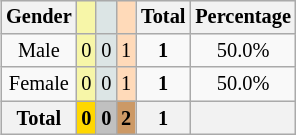<table class=wikitable style="font-size:85%; float:right; text-align:center">
<tr>
<th>Gender</th>
<td bgcolor=F7F6A8></td>
<td bgcolor=DCE5E5></td>
<td bgcolor=FFDAB9></td>
<th>Total</th>
<th>Percentage</th>
</tr>
<tr>
<td>Male</td>
<td bgcolor=F7F6A8>0</td>
<td bgcolor=DCE5E5>0</td>
<td bgcolor=FFDAB9>1</td>
<td><strong>1</strong></td>
<td>50.0%</td>
</tr>
<tr>
<td>Female</td>
<td bgcolor=F7F6A8>0</td>
<td bgcolor=DCE5E5>0</td>
<td bgcolor=FFDAB9>1</td>
<td><strong>1</strong></td>
<td>50.0%</td>
</tr>
<tr>
<th>Total</th>
<th style=background:gold>0</th>
<th style=background:silver>0</th>
<th style=background:#c96>2</th>
<th>1</th>
<th></th>
</tr>
</table>
